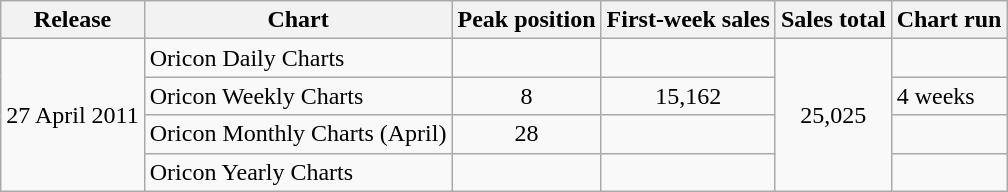<table class="wikitable">
<tr>
<th>Release</th>
<th>Chart</th>
<th>Peak position</th>
<th>First-week sales</th>
<th>Sales total</th>
<th>Chart run</th>
</tr>
<tr>
<td rowspan="4">27 April 2011</td>
<td>Oricon Daily Charts</td>
<td align="center"></td>
<td></td>
<td align="center" rowspan="4">25,025</td>
<td></td>
</tr>
<tr>
<td>Oricon Weekly Charts</td>
<td align="center">8</td>
<td align="center">15,162</td>
<td>4 weeks</td>
</tr>
<tr>
<td>Oricon Monthly Charts (April)</td>
<td align="center">28</td>
<td></td>
<td></td>
</tr>
<tr>
<td>Oricon Yearly Charts</td>
<td align="center"></td>
<td></td>
<td></td>
</tr>
</table>
